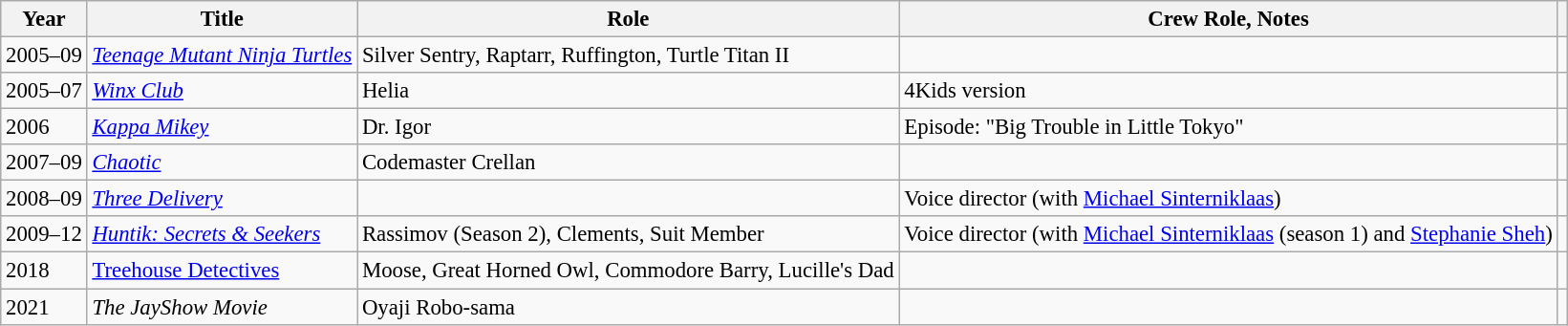<table class="wikitable sortable plainrowheaders" style="width=95%; font-size: 95%;">
<tr>
<th scope="col">Year</th>
<th scope="col">Title</th>
<th scope="col">Role</th>
<th class="unsortable" scope="col">Crew Role, Notes</th>
<th class="unsortable" scope="col"></th>
</tr>
<tr>
<td>2005–09</td>
<td><em><a href='#'>Teenage Mutant Ninja Turtles</a></em></td>
<td>Silver Sentry, Raptarr, Ruffington,  Turtle Titan II</td>
<td></td>
<td></td>
</tr>
<tr>
<td>2005–07</td>
<td><em><a href='#'>Winx Club</a></em></td>
<td>Helia</td>
<td>4Kids version</td>
<td></td>
</tr>
<tr>
<td>2006</td>
<td><em><a href='#'>Kappa Mikey</a></em></td>
<td>Dr. Igor</td>
<td>Episode: "Big Trouble in Little Tokyo"</td>
<td></td>
</tr>
<tr>
<td>2007–09</td>
<td><em><a href='#'>Chaotic</a></em></td>
<td>Codemaster Crellan</td>
<td></td>
<td></td>
</tr>
<tr>
<td>2008–09</td>
<td><em><a href='#'>Three Delivery</a></em></td>
<td></td>
<td>Voice director (with <a href='#'>Michael Sinterniklaas</a>)</td>
<td></td>
</tr>
<tr>
<td>2009–12</td>
<td><em><a href='#'>Huntik: Secrets & Seekers</a></em></td>
<td>Rassimov (Season 2), Clements, Suit Member</td>
<td>Voice director (with <a href='#'>Michael Sinterniklaas</a> (season 1) and <a href='#'>Stephanie Sheh</a>)</td>
<td></td>
</tr>
<tr>
<td>2018</td>
<td><a href='#'>Treehouse Detectives</a></td>
<td>Moose, Great Horned Owl, Commodore Barry, Lucille's Dad</td>
<td></td>
<td></td>
</tr>
<tr>
<td>2021</td>
<td><em>The JayShow Movie</em></td>
<td>Oyaji Robo-sama</td>
<td></td>
<td></td>
</tr>
</table>
